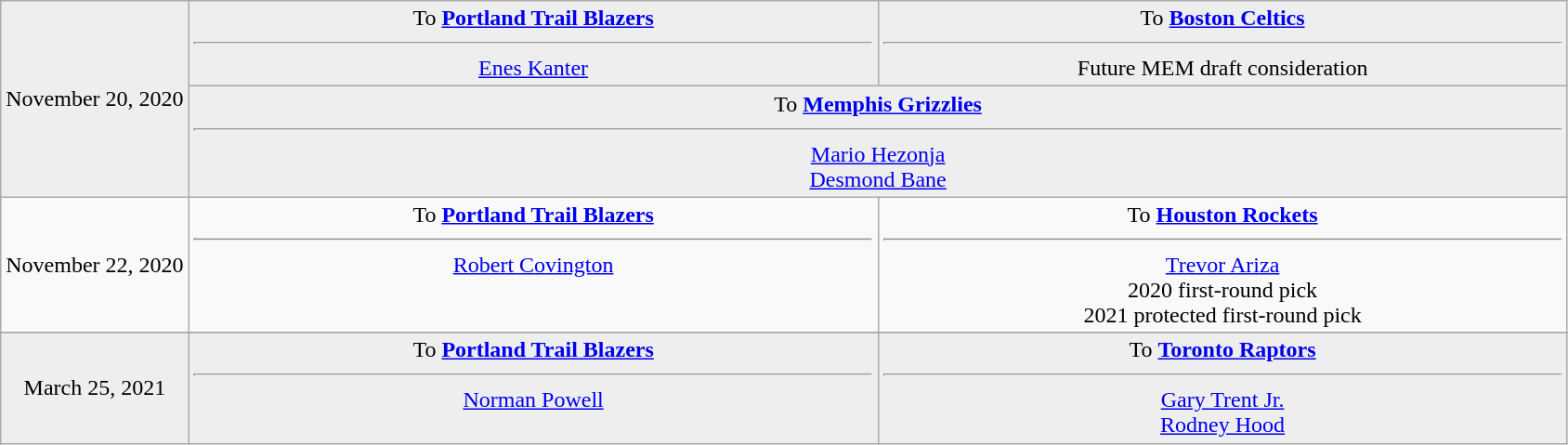<table class="wikitable sortable sortable" style="text-align: center">
<tr style="background:#eee;">
<td style="width:12%" rowspan=2>November 20, 2020</td>
<td style="width:44%; vertical-align:top;">To <strong><a href='#'>Portland Trail Blazers</a></strong><hr><a href='#'>Enes Kanter</a></td>
<td style="width:44%; vertical-align:top;">To <strong><a href='#'>Boston Celtics</a></strong><hr>Future MEM draft consideration</td>
</tr>
<tr style="background:#eee;">
<td colspan="2" style="text-align:top; vertical-align:top;">To <strong><a href='#'>Memphis Grizzlies</a></strong><hr><a href='#'>Mario Hezonja</a><br><a href='#'>Desmond Bane</a></td>
</tr>
<tr>
<td style="width:12%">November 22, 2020</td>
<td style="width:44%; vertical-align:top;">To <strong><a href='#'>Portland Trail Blazers</a></strong><hr><a href='#'>Robert Covington</a></td>
<td style="width:44%; vertical-align:top;">To <strong><a href='#'>Houston Rockets</a></strong><hr><a href='#'>Trevor Ariza</a><br>2020 first-round pick<br>2021 protected first-round pick</td>
</tr>
<tr>
</tr>
<tr style="background:#eee;">
<td style="width:12%">March 25, 2021</td>
<td style="width:44%; vertical-align:top;">To <strong><a href='#'>Portland Trail Blazers</a></strong><hr><a href='#'>Norman Powell</a></td>
<td style="width:44%; vertical-align:top;">To <strong><a href='#'>Toronto Raptors</a></strong><hr><a href='#'>Gary Trent Jr.</a><br><a href='#'>Rodney Hood</a></td>
</tr>
</table>
